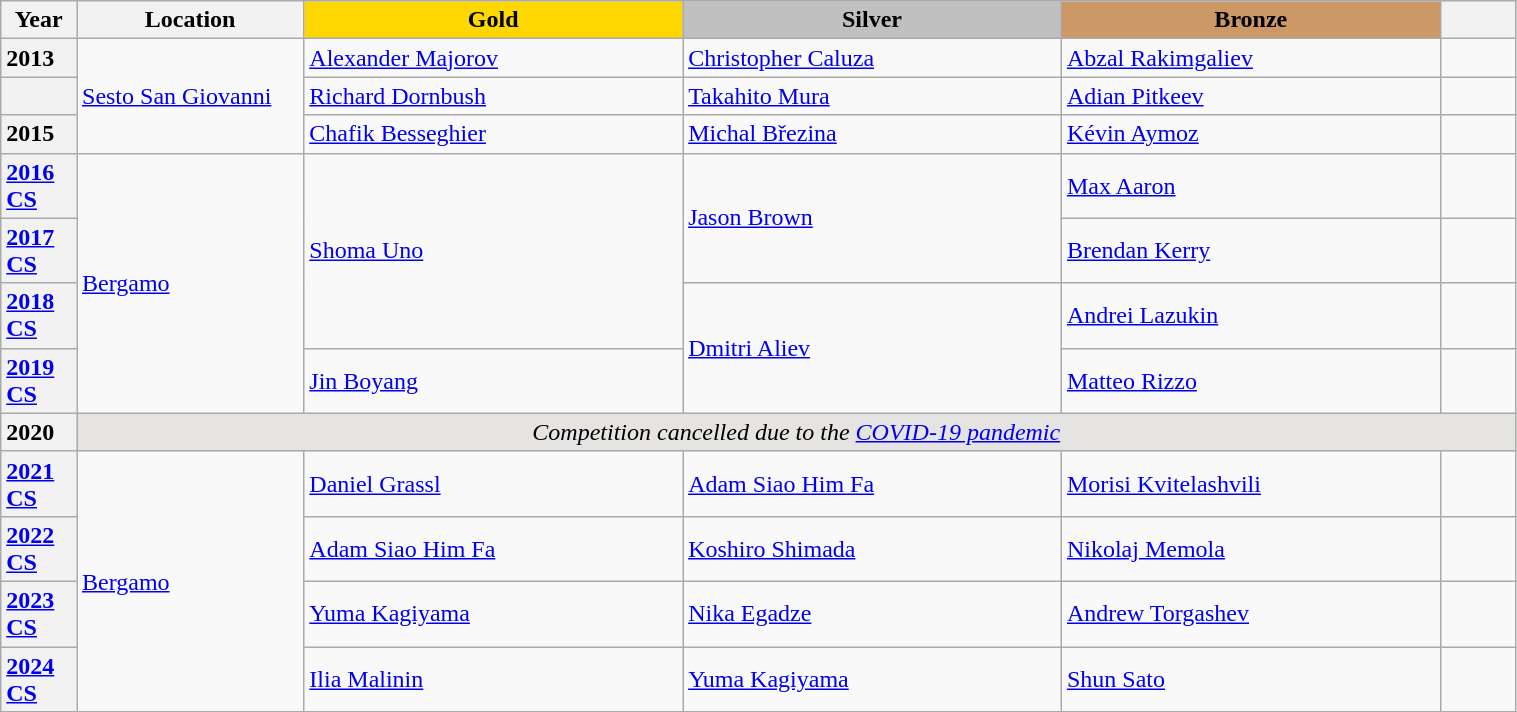<table class="wikitable unsortable" style="text-align:left; width:80%">
<tr>
<th scope="col" style="text-align:center; width:5%">Year</th>
<th scope="col" style="text-align:center; width:15%">Location</th>
<th scope="col" style="text-align:center; width:25%; background:gold">Gold</th>
<th scope="col" style="text-align:center; width:25%; background:silver">Silver</th>
<th scope="col" style="text-align:center; width:25%; background:#c96">Bronze</th>
<th scope="col" style="text-align:center; width:5%"></th>
</tr>
<tr>
<th scope="row" style="text-align:left">2013</th>
<td rowspan="3"><a href='#'>Sesto San Giovanni</a></td>
<td> <a href='#'>Alexander Majorov</a></td>
<td> <a href='#'>Christopher Caluza</a></td>
<td> <a href='#'>Abzal Rakimgaliev</a></td>
<td></td>
</tr>
<tr>
<th scope="row" style="text-align:left"></th>
<td> <a href='#'>Richard Dornbush</a></td>
<td> <a href='#'>Takahito Mura</a></td>
<td> <a href='#'>Adian Pitkeev</a></td>
<td></td>
</tr>
<tr>
<th scope="row" style="text-align:left">2015</th>
<td> <a href='#'>Chafik Besseghier</a></td>
<td> <a href='#'>Michal Březina</a></td>
<td> <a href='#'>Kévin Aymoz</a></td>
<td></td>
</tr>
<tr>
<th scope="row" style="text-align:left"><a href='#'>2016 CS</a></th>
<td rowspan="4"><a href='#'>Bergamo</a></td>
<td rowspan="3"> <a href='#'>Shoma Uno</a></td>
<td rowspan="2"> <a href='#'>Jason Brown</a></td>
<td> <a href='#'>Max Aaron</a></td>
<td></td>
</tr>
<tr>
<th scope="row" style="text-align:left"><a href='#'>2017 CS</a></th>
<td> <a href='#'>Brendan Kerry</a></td>
<td></td>
</tr>
<tr>
<th scope="row" style="text-align:left"><a href='#'>2018 CS</a></th>
<td rowspan="2"> <a href='#'>Dmitri Aliev</a></td>
<td> <a href='#'>Andrei Lazukin</a></td>
<td></td>
</tr>
<tr>
<th scope="row" style="text-align:left"><a href='#'>2019 CS</a></th>
<td> <a href='#'>Jin Boyang</a></td>
<td> <a href='#'>Matteo Rizzo</a></td>
<td></td>
</tr>
<tr>
<th scope="row" style="text-align:left">2020</th>
<td colspan="5" bgcolor="e5e4e2" align="center"><em>Competition cancelled due to the <a href='#'>COVID-19 pandemic</a></em></td>
</tr>
<tr>
<th scope="row" style="text-align:left"><a href='#'>2021 CS</a></th>
<td rowspan="4"><a href='#'>Bergamo</a></td>
<td> <a href='#'>Daniel Grassl</a></td>
<td> <a href='#'>Adam Siao Him Fa</a></td>
<td> <a href='#'>Morisi Kvitelashvili</a></td>
<td></td>
</tr>
<tr>
<th scope="row" style="text-align:left"><a href='#'>2022 CS</a></th>
<td> <a href='#'>Adam Siao Him Fa</a></td>
<td> <a href='#'>Koshiro Shimada</a></td>
<td> <a href='#'>Nikolaj Memola</a></td>
<td></td>
</tr>
<tr>
<th scope="row" style="text-align:left"><a href='#'>2023 CS</a></th>
<td> <a href='#'>Yuma Kagiyama</a></td>
<td> <a href='#'>Nika Egadze</a></td>
<td> <a href='#'>Andrew Torgashev</a></td>
<td></td>
</tr>
<tr>
<th scope="row" style="text-align:left"><a href='#'>2024 CS</a></th>
<td> <a href='#'>Ilia Malinin</a></td>
<td> <a href='#'>Yuma Kagiyama</a></td>
<td> <a href='#'>Shun Sato</a></td>
<td></td>
</tr>
</table>
